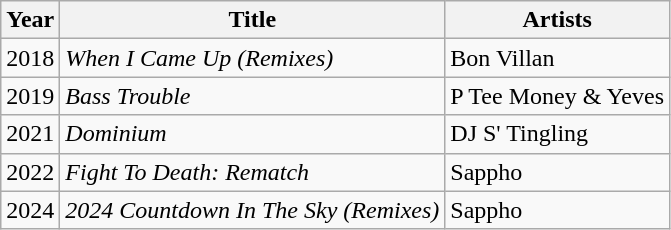<table class="wikitable">
<tr>
<th>Year</th>
<th>Title</th>
<th>Artists</th>
</tr>
<tr>
<td>2018</td>
<td><em>When I Came Up (Remixes)</em></td>
<td>Bon Villan</td>
</tr>
<tr>
<td>2019</td>
<td><em>Bass Trouble</em></td>
<td>P Tee Money & Yeves</td>
</tr>
<tr>
<td>2021</td>
<td><em>Dominium</em></td>
<td>DJ S' Tingling</td>
</tr>
<tr>
<td>2022</td>
<td><em>Fight To Death: Rematch</em></td>
<td>Sappho</td>
</tr>
<tr>
<td>2024</td>
<td><em>2024  Countdown In The Sky (Remixes)</em></td>
<td>Sappho</td>
</tr>
</table>
